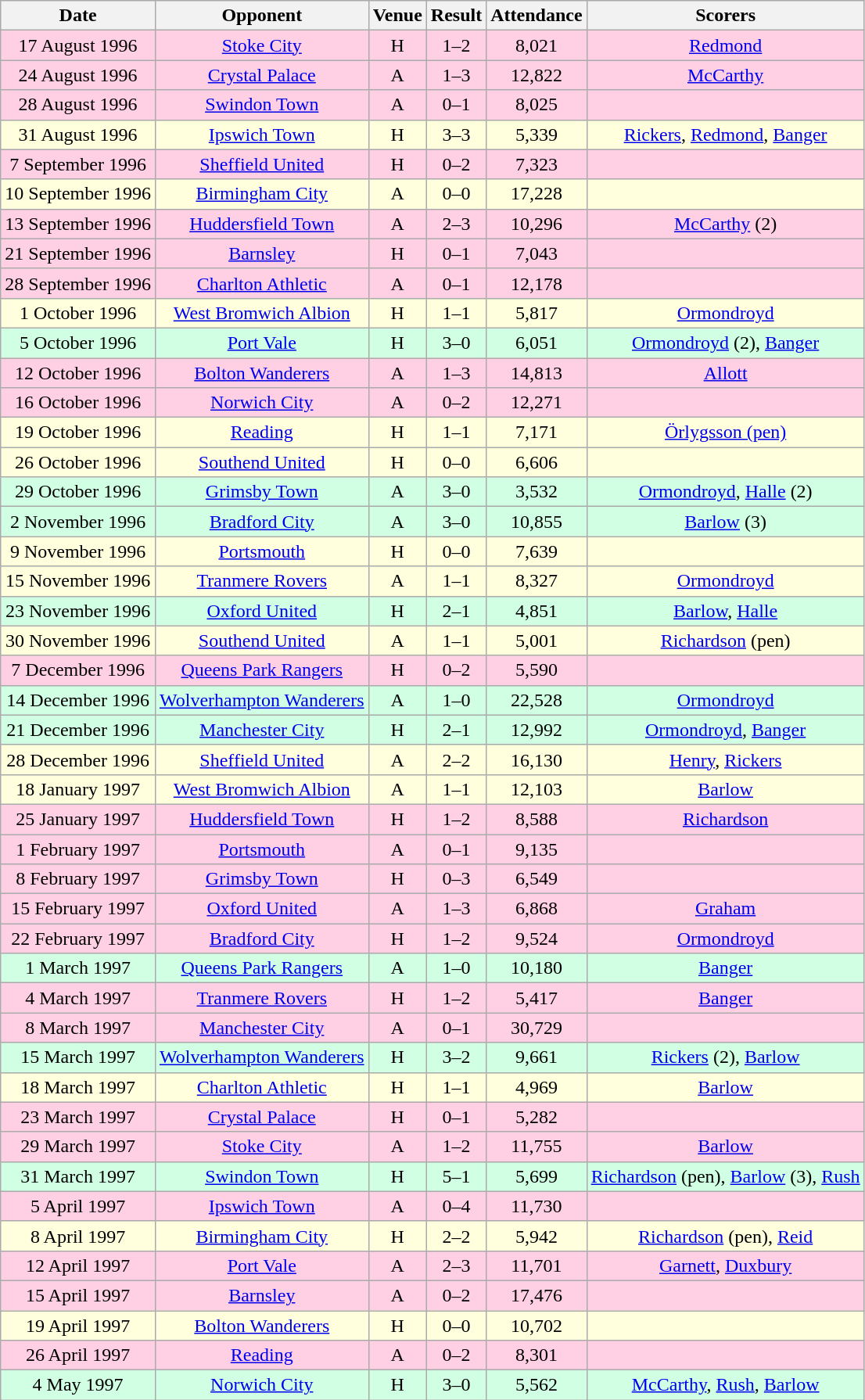<table class="wikitable sortable" style="font-size:100%; text-align:center">
<tr>
<th>Date</th>
<th>Opponent</th>
<th>Venue</th>
<th>Result</th>
<th>Attendance</th>
<th>Scorers</th>
</tr>
<tr style="background-color: #ffd0e3;">
<td>17 August 1996</td>
<td><a href='#'>Stoke City</a></td>
<td>H</td>
<td>1–2</td>
<td>8,021</td>
<td><a href='#'>Redmond</a></td>
</tr>
<tr style="background-color: #ffd0e3;">
<td>24 August 1996</td>
<td><a href='#'>Crystal Palace</a></td>
<td>A</td>
<td>1–3</td>
<td>12,822</td>
<td><a href='#'>McCarthy</a></td>
</tr>
<tr style="background-color: #ffd0e3;">
<td>28 August 1996</td>
<td><a href='#'>Swindon Town</a></td>
<td>A</td>
<td>0–1</td>
<td>8,025</td>
<td></td>
</tr>
<tr style="background-color: #ffffdd;">
<td>31 August 1996</td>
<td><a href='#'>Ipswich Town</a></td>
<td>H</td>
<td>3–3</td>
<td>5,339</td>
<td><a href='#'>Rickers</a>, <a href='#'>Redmond</a>, <a href='#'>Banger</a></td>
</tr>
<tr style="background-color: #ffd0e3;">
<td>7 September 1996</td>
<td><a href='#'>Sheffield United</a></td>
<td>H</td>
<td>0–2</td>
<td>7,323</td>
<td></td>
</tr>
<tr style="background-color: #ffffdd;">
<td>10 September 1996</td>
<td><a href='#'>Birmingham City</a></td>
<td>A</td>
<td>0–0</td>
<td>17,228</td>
<td></td>
</tr>
<tr style="background-color: #ffd0e3;">
<td>13 September 1996</td>
<td><a href='#'>Huddersfield Town</a></td>
<td>A</td>
<td>2–3</td>
<td>10,296</td>
<td><a href='#'>McCarthy</a> (2)</td>
</tr>
<tr style="background-color: #ffd0e3;">
<td>21 September 1996</td>
<td><a href='#'>Barnsley</a></td>
<td>H</td>
<td>0–1</td>
<td>7,043</td>
<td></td>
</tr>
<tr style="background-color: #ffd0e3;">
<td>28 September 1996</td>
<td><a href='#'>Charlton Athletic</a></td>
<td>A</td>
<td>0–1</td>
<td>12,178</td>
<td></td>
</tr>
<tr style="background-color: #ffffdd;">
<td>1 October 1996</td>
<td><a href='#'>West Bromwich Albion</a></td>
<td>H</td>
<td>1–1</td>
<td>5,817</td>
<td><a href='#'>Ormondroyd</a></td>
</tr>
<tr style="background-color: #d0ffe3;">
<td>5 October 1996</td>
<td><a href='#'>Port Vale</a></td>
<td>H</td>
<td>3–0</td>
<td>6,051</td>
<td><a href='#'>Ormondroyd</a> (2), <a href='#'>Banger</a></td>
</tr>
<tr style="background-color: #ffd0e3;">
<td>12 October 1996</td>
<td><a href='#'>Bolton Wanderers</a></td>
<td>A</td>
<td>1–3</td>
<td>14,813</td>
<td><a href='#'>Allott</a></td>
</tr>
<tr style="background-color: #ffd0e3;">
<td>16 October 1996</td>
<td><a href='#'>Norwich City</a></td>
<td>A</td>
<td>0–2</td>
<td>12,271</td>
<td></td>
</tr>
<tr style="background-color: #ffffdd;">
<td>19 October 1996</td>
<td><a href='#'>Reading</a></td>
<td>H</td>
<td>1–1</td>
<td>7,171</td>
<td><a href='#'>Örlygsson (pen)</a></td>
</tr>
<tr style="background-color: #ffffdd;">
<td>26 October 1996</td>
<td><a href='#'>Southend United</a></td>
<td>H</td>
<td>0–0</td>
<td>6,606</td>
<td></td>
</tr>
<tr style="background-color: #d0ffe3;">
<td>29 October 1996</td>
<td><a href='#'>Grimsby Town</a></td>
<td>A</td>
<td>3–0</td>
<td>3,532</td>
<td><a href='#'>Ormondroyd</a>, <a href='#'>Halle</a> (2)</td>
</tr>
<tr style="background-color: #d0ffe3;">
<td>2 November 1996</td>
<td><a href='#'>Bradford City</a></td>
<td>A</td>
<td>3–0</td>
<td>10,855</td>
<td><a href='#'>Barlow</a> (3)</td>
</tr>
<tr style="background-color: #ffffdd;">
<td>9 November 1996</td>
<td><a href='#'>Portsmouth</a></td>
<td>H</td>
<td>0–0</td>
<td>7,639</td>
<td></td>
</tr>
<tr style="background-color: #ffffdd;">
<td>15 November 1996</td>
<td><a href='#'>Tranmere Rovers</a></td>
<td>A</td>
<td>1–1</td>
<td>8,327</td>
<td><a href='#'>Ormondroyd</a></td>
</tr>
<tr style="background-color: #d0ffe3;">
<td>23 November 1996</td>
<td><a href='#'>Oxford United</a></td>
<td>H</td>
<td>2–1</td>
<td>4,851</td>
<td><a href='#'>Barlow</a>, <a href='#'>Halle</a></td>
</tr>
<tr style="background-color: #ffffdd;">
<td>30 November 1996</td>
<td><a href='#'>Southend United</a></td>
<td>A</td>
<td>1–1</td>
<td>5,001</td>
<td><a href='#'>Richardson</a> (pen)</td>
</tr>
<tr style="background-color: #ffd0e3;">
<td>7 December 1996</td>
<td><a href='#'>Queens Park Rangers</a></td>
<td>H</td>
<td>0–2</td>
<td>5,590</td>
<td></td>
</tr>
<tr style="background-color: #d0ffe3;">
<td>14 December 1996</td>
<td><a href='#'>Wolverhampton Wanderers</a></td>
<td>A</td>
<td>1–0</td>
<td>22,528</td>
<td><a href='#'>Ormondroyd</a></td>
</tr>
<tr style="background-color: #d0ffe3;">
<td>21 December 1996</td>
<td><a href='#'>Manchester City</a></td>
<td>H</td>
<td>2–1</td>
<td>12,992</td>
<td><a href='#'>Ormondroyd</a>, <a href='#'>Banger</a></td>
</tr>
<tr style="background-color: #ffffdd;">
<td>28 December 1996</td>
<td><a href='#'>Sheffield United</a></td>
<td>A</td>
<td>2–2</td>
<td>16,130</td>
<td><a href='#'>Henry</a>, <a href='#'>Rickers</a></td>
</tr>
<tr style="background-color: #ffffdd;">
<td>18 January 1997</td>
<td><a href='#'>West Bromwich Albion</a></td>
<td>A</td>
<td>1–1</td>
<td>12,103</td>
<td><a href='#'>Barlow</a></td>
</tr>
<tr style="background-color: #ffd0e3;">
<td>25 January 1997</td>
<td><a href='#'>Huddersfield Town</a></td>
<td>H</td>
<td>1–2</td>
<td>8,588</td>
<td><a href='#'>Richardson</a></td>
</tr>
<tr style="background-color: #ffd0e3;">
<td>1 February 1997</td>
<td><a href='#'>Portsmouth</a></td>
<td>A</td>
<td>0–1</td>
<td>9,135</td>
<td></td>
</tr>
<tr style="background-color: #ffd0e3;">
<td>8 February 1997</td>
<td><a href='#'>Grimsby Town</a></td>
<td>H</td>
<td>0–3</td>
<td>6,549</td>
<td></td>
</tr>
<tr style="background-color: #ffd0e3;">
<td>15 February 1997</td>
<td><a href='#'>Oxford United</a></td>
<td>A</td>
<td>1–3</td>
<td>6,868</td>
<td><a href='#'>Graham</a></td>
</tr>
<tr style="background-color: #ffd0e3;">
<td>22 February 1997</td>
<td><a href='#'>Bradford City</a></td>
<td>H</td>
<td>1–2</td>
<td>9,524</td>
<td><a href='#'>Ormondroyd</a></td>
</tr>
<tr style="background-color: #d0ffe3;">
<td>1 March 1997</td>
<td><a href='#'>Queens Park Rangers</a></td>
<td>A</td>
<td>1–0</td>
<td>10,180</td>
<td><a href='#'>Banger</a></td>
</tr>
<tr style="background-color: #ffd0e3;">
<td>4 March 1997</td>
<td><a href='#'>Tranmere Rovers</a></td>
<td>H</td>
<td>1–2</td>
<td>5,417</td>
<td><a href='#'>Banger</a></td>
</tr>
<tr style="background-color: #ffd0e3;">
<td>8 March 1997</td>
<td><a href='#'>Manchester City</a></td>
<td>A</td>
<td>0–1</td>
<td>30,729</td>
<td></td>
</tr>
<tr style="background-color: #d0ffe3;">
<td>15 March 1997</td>
<td><a href='#'>Wolverhampton Wanderers</a></td>
<td>H</td>
<td>3–2</td>
<td>9,661</td>
<td><a href='#'>Rickers</a> (2), <a href='#'>Barlow</a></td>
</tr>
<tr style="background-color: #ffffdd;">
<td>18 March 1997</td>
<td><a href='#'>Charlton Athletic</a></td>
<td>H</td>
<td>1–1</td>
<td>4,969</td>
<td><a href='#'>Barlow</a></td>
</tr>
<tr style="background-color: #ffd0e3;">
<td>23 March 1997</td>
<td><a href='#'>Crystal Palace</a></td>
<td>H</td>
<td>0–1</td>
<td>5,282</td>
<td></td>
</tr>
<tr style="background-color: #ffd0e3;">
<td>29 March 1997</td>
<td><a href='#'>Stoke City</a></td>
<td>A</td>
<td>1–2</td>
<td>11,755</td>
<td><a href='#'>Barlow</a></td>
</tr>
<tr style="background-color: #d0ffe3;">
<td>31 March 1997</td>
<td><a href='#'>Swindon Town</a></td>
<td>H</td>
<td>5–1</td>
<td>5,699</td>
<td><a href='#'>Richardson</a> (pen), <a href='#'>Barlow</a> (3), <a href='#'>Rush</a></td>
</tr>
<tr style="background-color: #ffd0e3;">
<td>5 April 1997</td>
<td><a href='#'>Ipswich Town</a></td>
<td>A</td>
<td>0–4</td>
<td>11,730</td>
<td></td>
</tr>
<tr style="background-color: #ffffdd;">
<td>8 April 1997</td>
<td><a href='#'>Birmingham City</a></td>
<td>H</td>
<td>2–2</td>
<td>5,942</td>
<td><a href='#'>Richardson</a> (pen), <a href='#'>Reid</a></td>
</tr>
<tr style="background-color: #ffd0e3;">
<td>12 April 1997</td>
<td><a href='#'>Port Vale</a></td>
<td>A</td>
<td>2–3</td>
<td>11,701</td>
<td><a href='#'>Garnett</a>, <a href='#'>Duxbury</a></td>
</tr>
<tr style="background-color: #ffd0e3;">
<td>15 April 1997</td>
<td><a href='#'>Barnsley</a></td>
<td>A</td>
<td>0–2</td>
<td>17,476</td>
<td></td>
</tr>
<tr style="background-color: #ffffdd;">
<td>19 April 1997</td>
<td><a href='#'>Bolton Wanderers</a></td>
<td>H</td>
<td>0–0</td>
<td>10,702</td>
<td></td>
</tr>
<tr style="background-color: #ffd0e3;">
<td>26 April 1997</td>
<td><a href='#'>Reading</a></td>
<td>A</td>
<td>0–2</td>
<td>8,301</td>
<td></td>
</tr>
<tr style="background-color: #d0ffe3;">
<td>4 May 1997</td>
<td><a href='#'>Norwich City</a></td>
<td>H</td>
<td>3–0</td>
<td>5,562</td>
<td><a href='#'>McCarthy</a>, <a href='#'>Rush</a>, <a href='#'>Barlow</a></td>
</tr>
</table>
